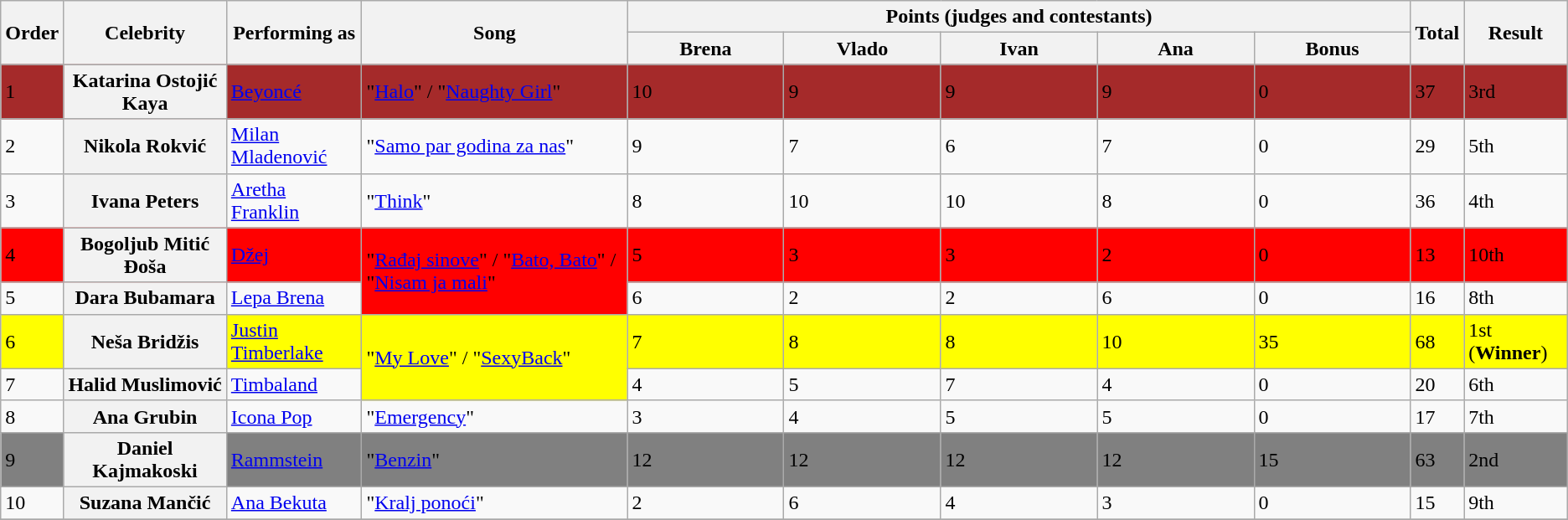<table class=wikitable>
<tr>
<th rowspan="2">Order</th>
<th rowspan="2">Celebrity</th>
<th rowspan="2">Performing as</th>
<th rowspan="2">Song</th>
<th colspan="5" style="width:50%;">Points (judges and contestants)</th>
<th rowspan="2">Total</th>
<th rowspan="2">Result</th>
</tr>
<tr>
<th style="width:10%;">Brena</th>
<th style="width:10%;">Vlado</th>
<th style="width:10%;">Ivan</th>
<th style="width:10%;">Ana</th>
<th style="width:10%;">Bonus</th>
</tr>
<tr bgcolor="brown">
<td>1</td>
<th scope="row">Katarina Ostojić Kaya</th>
<td><a href='#'>Beyoncé</a></td>
<td>"<a href='#'>Halo</a>" / "<a href='#'>Naughty Girl</a>"</td>
<td>10</td>
<td>9</td>
<td>9</td>
<td>9</td>
<td>0</td>
<td>37</td>
<td>3rd</td>
</tr>
<tr>
<td>2</td>
<th scope="row">Nikola Rokvić</th>
<td><a href='#'>Milan Mladenović</a></td>
<td>"<a href='#'>Samo par godina za nas</a>"</td>
<td>9</td>
<td>7</td>
<td>6</td>
<td>7</td>
<td>0</td>
<td>29</td>
<td>5th</td>
</tr>
<tr>
<td>3</td>
<th scope="row">Ivana Peters</th>
<td><a href='#'>Aretha Franklin</a></td>
<td>"<a href='#'>Think</a>"</td>
<td>8</td>
<td>10</td>
<td>10</td>
<td>8</td>
<td>0</td>
<td>36</td>
<td>4th</td>
</tr>
<tr bgcolor="red">
<td>4</td>
<th scope="row">Bogoljub Mitić Đoša</th>
<td><a href='#'>Džej</a></td>
<td rowspan="2">"<a href='#'>Rađaj sinove</a>" / "<a href='#'>Bato, Bato</a>" / "<a href='#'>Nisam ja mali</a>" </td>
<td>5</td>
<td>3</td>
<td>3</td>
<td>2</td>
<td>0</td>
<td>13</td>
<td>10th</td>
</tr>
<tr>
<td>5</td>
<th scope="row">Dara Bubamara</th>
<td><a href='#'>Lepa Brena</a></td>
<td>6</td>
<td>2</td>
<td>2</td>
<td>6</td>
<td>0</td>
<td>16</td>
<td>8th</td>
</tr>
<tr bgcolor="yellow">
<td>6</td>
<th scope="row">Neša Bridžis</th>
<td><a href='#'>Justin Timberlake</a></td>
<td rowspan="2">"<a href='#'>My Love</a>" / "<a href='#'>SexyBack</a>" </td>
<td>7</td>
<td>8</td>
<td>8</td>
<td>10</td>
<td>35</td>
<td>68</td>
<td>1st (<strong>Winner</strong>)</td>
</tr>
<tr>
<td>7</td>
<th scope="row">Halid Muslimović</th>
<td><a href='#'>Timbaland</a></td>
<td>4</td>
<td>5</td>
<td>7</td>
<td>4</td>
<td>0</td>
<td>20</td>
<td>6th</td>
</tr>
<tr>
<td>8</td>
<th scope="row">Ana Grubin</th>
<td><a href='#'>Icona Pop</a></td>
<td>"<a href='#'>Emergency</a>"</td>
<td>3</td>
<td>4</td>
<td>5</td>
<td>5</td>
<td>0</td>
<td>17</td>
<td>7th</td>
</tr>
<tr bgcolor="grey">
<td>9</td>
<th scope="row">Daniel Kajmakoski</th>
<td><a href='#'>Rammstein</a></td>
<td>"<a href='#'>Benzin</a>"</td>
<td>12</td>
<td>12</td>
<td>12</td>
<td>12</td>
<td>15</td>
<td>63</td>
<td>2nd</td>
</tr>
<tr>
<td>10</td>
<th scope="row">Suzana Mančić</th>
<td><a href='#'>Ana Bekuta</a></td>
<td>"<a href='#'>Kralj ponoći</a>"</td>
<td>2</td>
<td>6</td>
<td>4</td>
<td>3</td>
<td>0</td>
<td>15</td>
<td>9th</td>
</tr>
<tr>
</tr>
</table>
